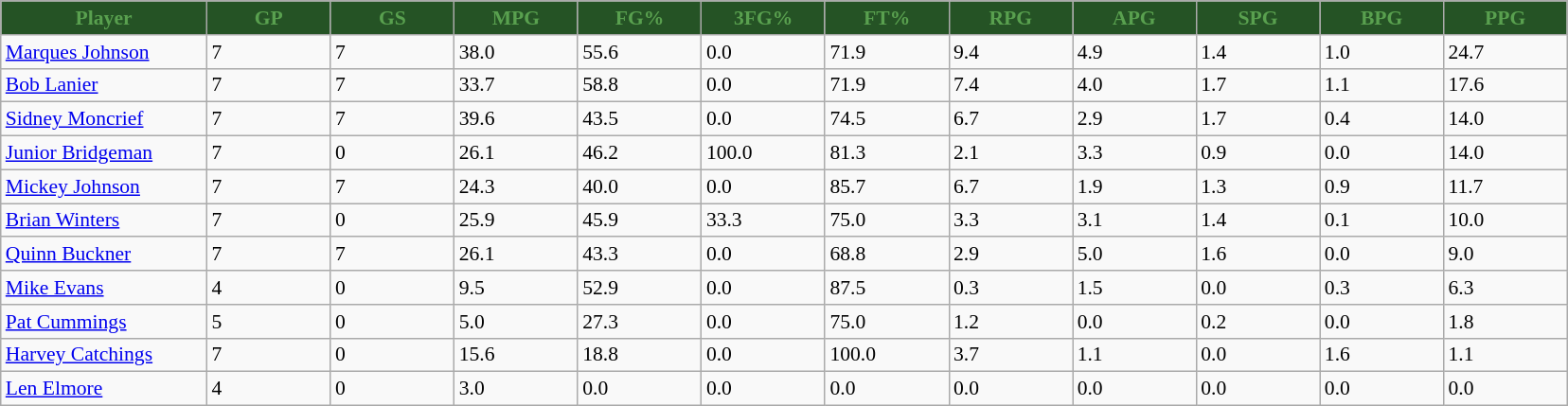<table class="wikitable sortable" style="font-size: 90%">
<tr>
<th style="background:#255325; color:#59A04F" width="10%">Player</th>
<th style="background:#255325; color:#59A04F" width="6%">GP</th>
<th style="background:#255325; color:#59A04F" width="6%">GS</th>
<th style="background:#255325; color:#59A04F" width="6%">MPG</th>
<th style="background:#255325; color:#59A04F" width="6%">FG%</th>
<th style="background:#255325; color:#59A04F" width="6%">3FG%</th>
<th style="background:#255325; color:#59A04F" width="6%">FT%</th>
<th style="background:#255325; color:#59A04F" width="6%">RPG</th>
<th style="background:#255325; color:#59A04F" width="6%">APG</th>
<th style="background:#255325; color:#59A04F" width="6%">SPG</th>
<th style="background:#255325; color:#59A04F" width="6%">BPG</th>
<th style="background:#255325; color:#59A04F" width="6%">PPG</th>
</tr>
<tr>
<td><a href='#'>Marques Johnson</a></td>
<td>7</td>
<td>7</td>
<td>38.0</td>
<td>55.6</td>
<td>0.0</td>
<td>71.9</td>
<td>9.4</td>
<td>4.9</td>
<td>1.4</td>
<td>1.0</td>
<td>24.7</td>
</tr>
<tr>
<td><a href='#'>Bob Lanier</a></td>
<td>7</td>
<td>7</td>
<td>33.7</td>
<td>58.8</td>
<td>0.0</td>
<td>71.9</td>
<td>7.4</td>
<td>4.0</td>
<td>1.7</td>
<td>1.1</td>
<td>17.6</td>
</tr>
<tr>
<td><a href='#'>Sidney Moncrief</a></td>
<td>7</td>
<td>7</td>
<td>39.6</td>
<td>43.5</td>
<td>0.0</td>
<td>74.5</td>
<td>6.7</td>
<td>2.9</td>
<td>1.7</td>
<td>0.4</td>
<td>14.0</td>
</tr>
<tr>
<td><a href='#'>Junior Bridgeman</a></td>
<td>7</td>
<td>0</td>
<td>26.1</td>
<td>46.2</td>
<td>100.0</td>
<td>81.3</td>
<td>2.1</td>
<td>3.3</td>
<td>0.9</td>
<td>0.0</td>
<td>14.0</td>
</tr>
<tr>
<td><a href='#'>Mickey Johnson</a></td>
<td>7</td>
<td>7</td>
<td>24.3</td>
<td>40.0</td>
<td>0.0</td>
<td>85.7</td>
<td>6.7</td>
<td>1.9</td>
<td>1.3</td>
<td>0.9</td>
<td>11.7</td>
</tr>
<tr>
<td><a href='#'>Brian Winters</a></td>
<td>7</td>
<td>0</td>
<td>25.9</td>
<td>45.9</td>
<td>33.3</td>
<td>75.0</td>
<td>3.3</td>
<td>3.1</td>
<td>1.4</td>
<td>0.1</td>
<td>10.0</td>
</tr>
<tr>
<td><a href='#'>Quinn Buckner</a></td>
<td>7</td>
<td>7</td>
<td>26.1</td>
<td>43.3</td>
<td>0.0</td>
<td>68.8</td>
<td>2.9</td>
<td>5.0</td>
<td>1.6</td>
<td>0.0</td>
<td>9.0</td>
</tr>
<tr>
<td><a href='#'>Mike Evans</a></td>
<td>4</td>
<td>0</td>
<td>9.5</td>
<td>52.9</td>
<td>0.0</td>
<td>87.5</td>
<td>0.3</td>
<td>1.5</td>
<td>0.0</td>
<td>0.3</td>
<td>6.3</td>
</tr>
<tr>
<td><a href='#'>Pat Cummings</a></td>
<td>5</td>
<td>0</td>
<td>5.0</td>
<td>27.3</td>
<td>0.0</td>
<td>75.0</td>
<td>1.2</td>
<td>0.0</td>
<td>0.2</td>
<td>0.0</td>
<td>1.8</td>
</tr>
<tr>
<td><a href='#'>Harvey Catchings</a></td>
<td>7</td>
<td>0</td>
<td>15.6</td>
<td>18.8</td>
<td>0.0</td>
<td>100.0</td>
<td>3.7</td>
<td>1.1</td>
<td>0.0</td>
<td>1.6</td>
<td>1.1</td>
</tr>
<tr>
<td><a href='#'>Len Elmore</a></td>
<td>4</td>
<td>0</td>
<td>3.0</td>
<td>0.0</td>
<td>0.0</td>
<td>0.0</td>
<td>0.0</td>
<td>0.0</td>
<td>0.0</td>
<td>0.0</td>
<td>0.0</td>
</tr>
</table>
